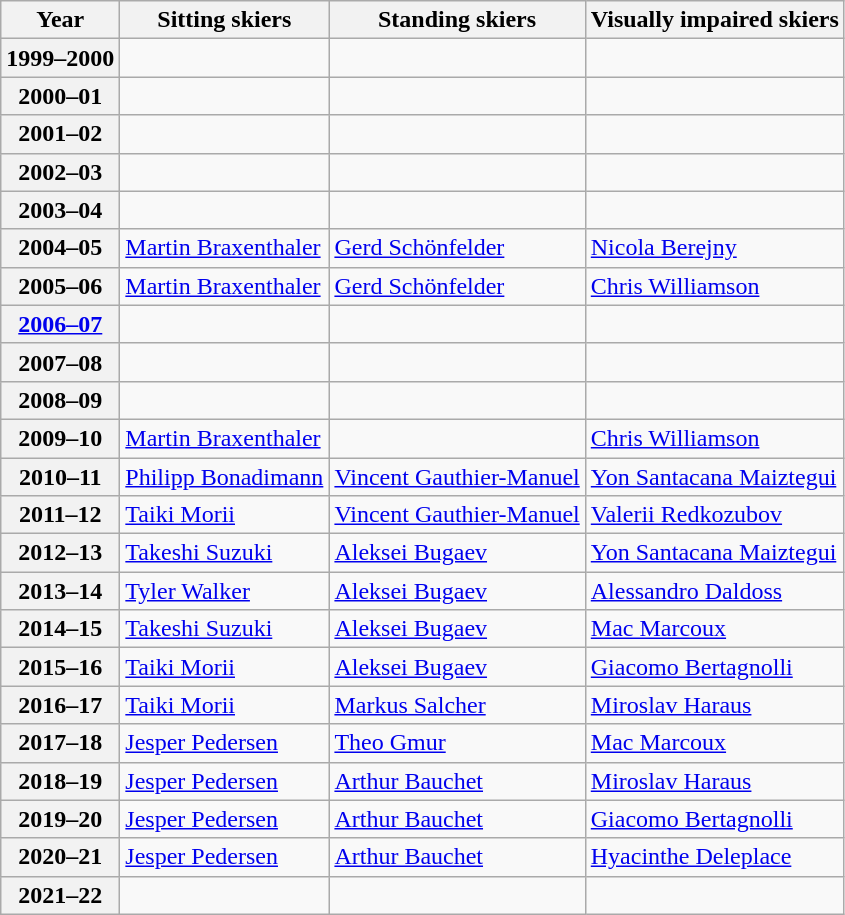<table class="wikitable">
<tr>
<th>Year</th>
<th>Sitting skiers</th>
<th>Standing skiers</th>
<th>Visually impaired skiers</th>
</tr>
<tr>
<th>1999–2000</th>
<td></td>
<td></td>
<td></td>
</tr>
<tr>
<th>2000–01</th>
<td></td>
<td></td>
<td></td>
</tr>
<tr>
<th>2001–02</th>
<td></td>
<td></td>
<td></td>
</tr>
<tr>
<th>2002–03</th>
<td></td>
<td></td>
<td></td>
</tr>
<tr>
<th>2003–04</th>
<td></td>
<td></td>
<td></td>
</tr>
<tr>
<th>2004–05</th>
<td> <a href='#'>Martin Braxenthaler</a></td>
<td> <a href='#'>Gerd Schönfelder</a></td>
<td> <a href='#'>Nicola Berejny</a></td>
</tr>
<tr>
<th>2005–06</th>
<td> <a href='#'>Martin Braxenthaler</a></td>
<td> <a href='#'>Gerd Schönfelder</a></td>
<td> <a href='#'>Chris Williamson</a></td>
</tr>
<tr>
<th><a href='#'>2006–07</a></th>
<td></td>
<td></td>
<td></td>
</tr>
<tr>
<th>2007–08</th>
<td></td>
<td></td>
<td></td>
</tr>
<tr>
<th>2008–09</th>
<td></td>
<td></td>
<td></td>
</tr>
<tr>
<th>2009–10</th>
<td> <a href='#'>Martin Braxenthaler</a></td>
<td></td>
<td> <a href='#'>Chris Williamson</a></td>
</tr>
<tr>
<th>2010–11</th>
<td> <a href='#'>Philipp Bonadimann</a></td>
<td> <a href='#'>Vincent Gauthier-Manuel</a></td>
<td> <a href='#'>Yon Santacana Maiztegui</a></td>
</tr>
<tr>
<th>2011–12</th>
<td> <a href='#'>Taiki Morii</a></td>
<td> <a href='#'>Vincent Gauthier-Manuel</a></td>
<td> <a href='#'>Valerii Redkozubov</a></td>
</tr>
<tr>
<th>2012–13</th>
<td> <a href='#'>Takeshi Suzuki</a></td>
<td> <a href='#'>Aleksei Bugaev</a></td>
<td> <a href='#'>Yon Santacana Maiztegui</a></td>
</tr>
<tr>
<th>2013–14</th>
<td> <a href='#'>Tyler Walker</a></td>
<td> <a href='#'>Aleksei Bugaev</a></td>
<td> <a href='#'>Alessandro Daldoss</a></td>
</tr>
<tr>
<th>2014–15</th>
<td> <a href='#'>Takeshi Suzuki</a></td>
<td> <a href='#'>Aleksei Bugaev</a></td>
<td> <a href='#'>Mac Marcoux</a></td>
</tr>
<tr>
<th>2015–16</th>
<td> <a href='#'>Taiki Morii</a></td>
<td> <a href='#'>Aleksei Bugaev</a></td>
<td> <a href='#'>Giacomo Bertagnolli</a></td>
</tr>
<tr>
<th>2016–17</th>
<td> <a href='#'>Taiki Morii</a></td>
<td> <a href='#'>Markus Salcher</a></td>
<td> <a href='#'>Miroslav Haraus</a></td>
</tr>
<tr>
<th>2017–18</th>
<td> <a href='#'>Jesper Pedersen</a></td>
<td> <a href='#'>Theo Gmur</a></td>
<td> <a href='#'>Mac Marcoux</a></td>
</tr>
<tr>
<th>2018–19</th>
<td> <a href='#'>Jesper Pedersen</a></td>
<td> <a href='#'>Arthur Bauchet</a></td>
<td> <a href='#'>Miroslav Haraus</a></td>
</tr>
<tr>
<th>2019–20</th>
<td> <a href='#'>Jesper Pedersen</a></td>
<td> <a href='#'>Arthur Bauchet</a></td>
<td> <a href='#'>Giacomo Bertagnolli</a></td>
</tr>
<tr>
<th>2020–21</th>
<td> <a href='#'>Jesper Pedersen</a></td>
<td> <a href='#'>Arthur Bauchet</a></td>
<td> <a href='#'>Hyacinthe Deleplace</a></td>
</tr>
<tr>
<th>2021–22</th>
<td></td>
<td></td>
<td></td>
</tr>
</table>
